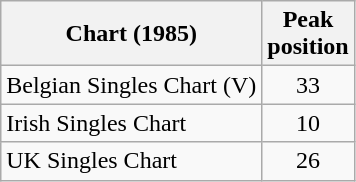<table class="wikitable sortable">
<tr>
<th>Chart (1985)</th>
<th>Peak<br>position</th>
</tr>
<tr>
<td>Belgian Singles Chart (V)</td>
<td style="text-align:center;">33</td>
</tr>
<tr>
<td>Irish Singles Chart</td>
<td style="text-align:center;">10</td>
</tr>
<tr>
<td>UK Singles Chart</td>
<td style="text-align:center;">26</td>
</tr>
</table>
